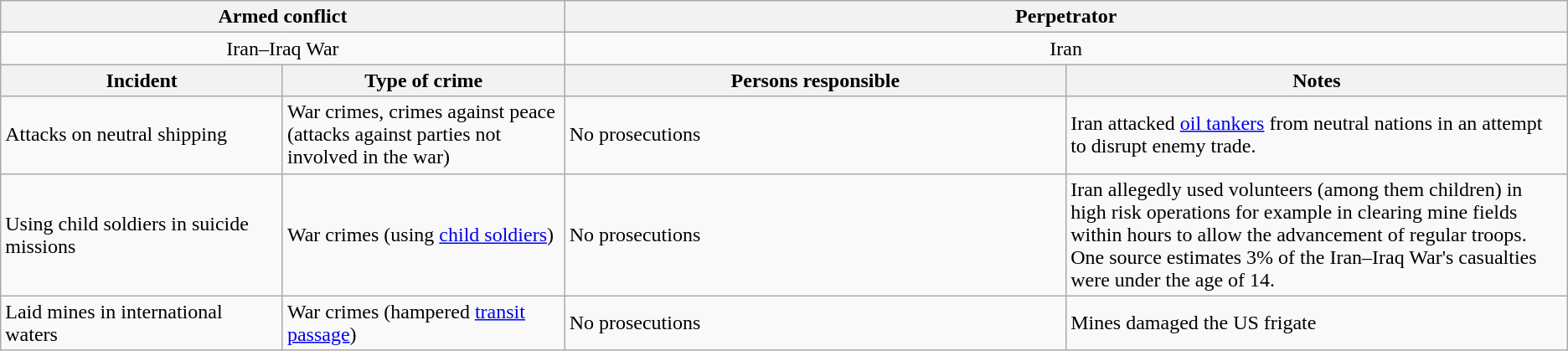<table class="wikitable">
<tr>
<th colspan="2">Armed conflict</th>
<th colspan="2">Perpetrator</th>
</tr>
<tr style="text-align:center;">
<td colspan="2">Iran–Iraq War</td>
<td colspan="2">Iran</td>
</tr>
<tr>
<th>Incident</th>
<th>Type of crime</th>
<th>Persons responsible</th>
<th>Notes</th>
</tr>
<tr>
<td style="width:18%;">Attacks on neutral shipping </td>
<td style="width:18%;">War crimes, crimes against peace (attacks against parties not involved in the war)</td>
<td style="width:32%;">No prosecutions</td>
<td style="width:32%;">Iran attacked <a href='#'>oil tankers</a> from neutral nations in an attempt to disrupt enemy trade.</td>
</tr>
<tr>
<td style="width:18%;">Using child soldiers in suicide missions</td>
<td style="width:18%;">War crimes (using <a href='#'>child soldiers</a>)</td>
<td style="width:32%;">No prosecutions</td>
<td style="width:32%;">Iran allegedly used volunteers (among them children) in high risk operations for example in clearing mine fields within hours to allow the advancement of regular troops. One source estimates 3% of the Iran–Iraq War's casualties were under the age of 14.</td>
</tr>
<tr>
<td>Laid mines in international waters </td>
<td>War crimes (hampered <a href='#'>transit passage</a>)</td>
<td>No prosecutions</td>
<td>Mines damaged the US frigate </td>
</tr>
</table>
